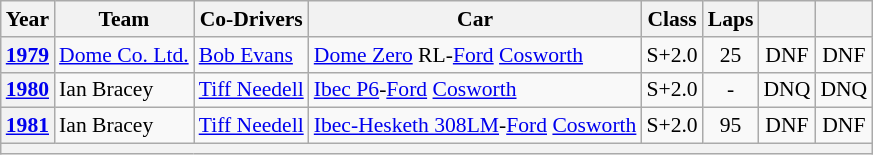<table class="wikitable" style="text-align:center; font-size:90%">
<tr>
<th>Year</th>
<th>Team</th>
<th>Co-Drivers</th>
<th>Car</th>
<th>Class</th>
<th>Laps</th>
<th></th>
<th></th>
</tr>
<tr>
<th><a href='#'>1979</a></th>
<td align="left"> <a href='#'>Dome Co. Ltd.</a></td>
<td align="left"> <a href='#'>Bob Evans</a></td>
<td align="left"><a href='#'>Dome Zero</a> RL-<a href='#'>Ford</a> <a href='#'>Cosworth</a></td>
<td>S+2.0</td>
<td>25</td>
<td>DNF</td>
<td>DNF</td>
</tr>
<tr>
<th><a href='#'>1980</a></th>
<td align="left"> Ian Bracey</td>
<td align="left"> <a href='#'>Tiff Needell</a></td>
<td align="left"><a href='#'>Ibec P6</a>-<a href='#'>Ford</a> <a href='#'>Cosworth</a></td>
<td>S+2.0</td>
<td>-</td>
<td>DNQ</td>
<td>DNQ</td>
</tr>
<tr>
<th><a href='#'>1981</a></th>
<td align="left"> Ian Bracey</td>
<td align="left"> <a href='#'>Tiff Needell</a></td>
<td align="left"><a href='#'>Ibec-Hesketh 308LM</a>-<a href='#'>Ford</a> <a href='#'>Cosworth</a></td>
<td>S+2.0</td>
<td>95</td>
<td>DNF</td>
<td>DNF</td>
</tr>
<tr>
<th colspan="8"></th>
</tr>
</table>
